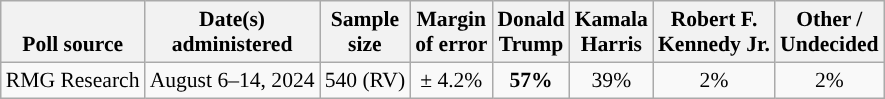<table class="wikitable sortable mw-datatable" style="font-size:90%;text-align:center;line-height:17px">
<tr valign=bottom>
<th>Poll source</th>
<th>Date(s)<br>administered</th>
<th>Sample<br>size</th>
<th>Margin<br>of error</th>
<th class="unsortable">Donald<br>Trump<br></th>
<th class="unsortable">Kamala<br>Harris<br></th>
<th class="unsortable">Robert F.<br>Kennedy Jr.<br></th>
<th class="unsortable">Other /<br>Undecided</th>
</tr>
<tr>
<td style="text-align:left;">RMG Research</td>
<td data-sort-value="2024-08-14">August 6–14, 2024</td>
<td>540 (RV)</td>
<td>± 4.2%</td>
<td style="background-color:"><strong>57%</strong></td>
<td>39%</td>
<td>2%</td>
<td>2%</td>
</tr>
</table>
